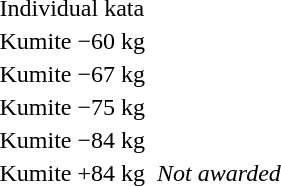<table>
<tr>
<td rowspan=2>Individual kata<br></td>
<td rowspan=2></td>
<td rowspan=2></td>
<td></td>
</tr>
<tr>
<td></td>
</tr>
<tr>
<td rowspan=2>Kumite −60 kg<br></td>
<td rowspan=2></td>
<td rowspan=2></td>
<td></td>
</tr>
<tr>
<td></td>
</tr>
<tr>
<td rowspan=2>Kumite −67 kg<br></td>
<td rowspan=2></td>
<td rowspan=2></td>
<td></td>
</tr>
<tr>
<td></td>
</tr>
<tr>
<td rowspan=2>Kumite −75 kg<br></td>
<td rowspan=2></td>
<td rowspan=2></td>
<td></td>
</tr>
<tr>
<td></td>
</tr>
<tr>
<td rowspan=2>Kumite −84 kg<br></td>
<td rowspan=2></td>
<td rowspan=2></td>
<td></td>
</tr>
<tr>
<td></td>
</tr>
<tr>
<td rowspan=2>Kumite +84 kg<br></td>
<td rowspan=2></td>
<td rowspan=2><em>Not awarded</em></td>
<td></td>
</tr>
<tr>
<td></td>
</tr>
</table>
